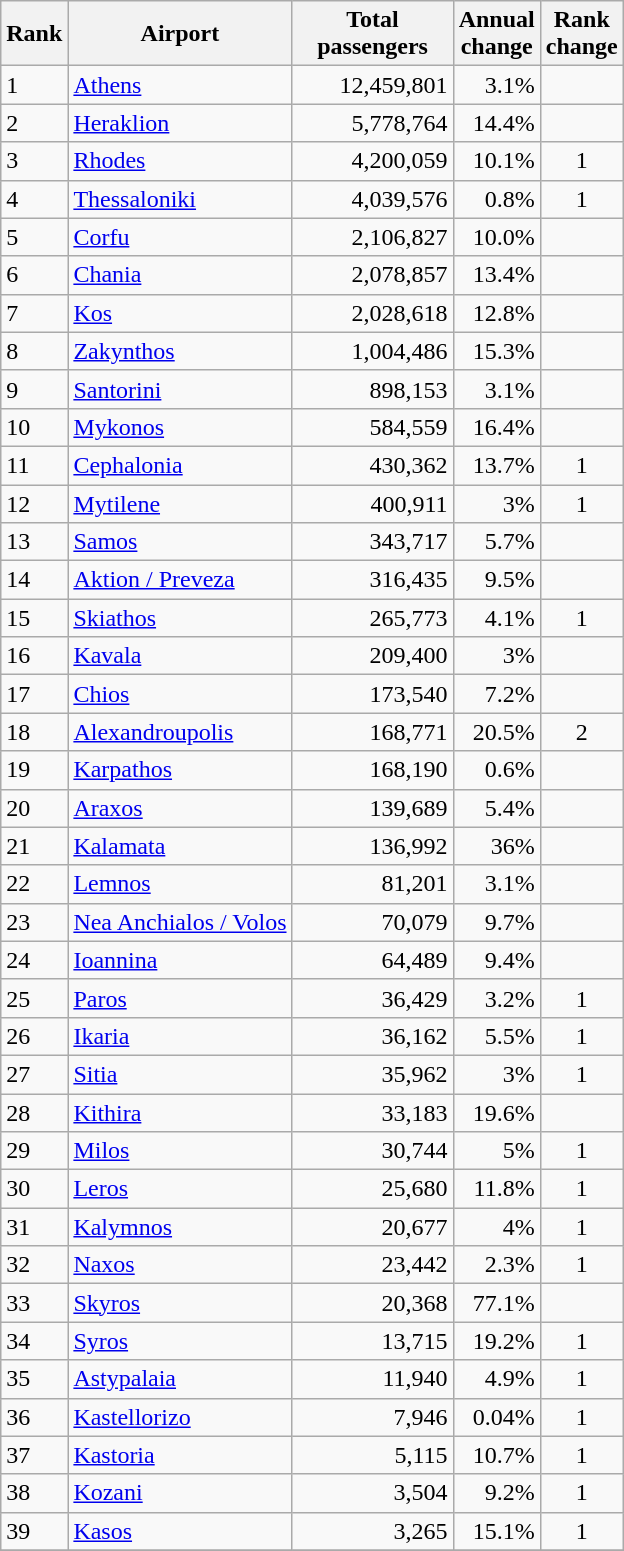<table class="wikitable">
<tr>
<th>Rank</th>
<th>Airport</th>
<th style="width:100px">Total<br>passengers</th>
<th>Annual<br>change</th>
<th>Rank<br>change</th>
</tr>
<tr>
<td>1</td>
<td><a href='#'>Athens</a></td>
<td align="right">12,459,801</td>
<td align="right">3.1%</td>
<td align="center"></td>
</tr>
<tr>
<td>2</td>
<td><a href='#'>Heraklion</a></td>
<td align="right">5,778,764</td>
<td align="right">14.4%</td>
<td align="center"></td>
</tr>
<tr>
<td>3</td>
<td><a href='#'>Rhodes</a></td>
<td align="right">4,200,059</td>
<td align="right">10.1%</td>
<td align="center">1</td>
</tr>
<tr>
<td>4</td>
<td><a href='#'>Thessaloniki</a></td>
<td align="right">4,039,576</td>
<td align="right">0.8%</td>
<td align="center">1</td>
</tr>
<tr>
<td>5</td>
<td><a href='#'>Corfu</a></td>
<td align="right">2,106,827</td>
<td align="right">10.0%</td>
<td align="center"></td>
</tr>
<tr>
<td>6</td>
<td><a href='#'>Chania</a></td>
<td align="right">2,078,857</td>
<td align="right">13.4%</td>
<td align="center"></td>
</tr>
<tr>
<td>7</td>
<td><a href='#'>Kos</a></td>
<td align="right">2,028,618</td>
<td align="right">12.8%</td>
<td align="center"></td>
</tr>
<tr>
<td>8</td>
<td><a href='#'>Zakynthos</a></td>
<td align="right">1,004,486</td>
<td align="right">15.3%</td>
<td align="center"></td>
</tr>
<tr>
<td>9</td>
<td><a href='#'>Santorini</a></td>
<td align="right">898,153</td>
<td align="right">3.1%</td>
<td align="center"></td>
</tr>
<tr>
<td>10</td>
<td><a href='#'>Mykonos</a></td>
<td align="right">584,559</td>
<td align="right">16.4%</td>
<td align="center"></td>
</tr>
<tr>
<td>11</td>
<td><a href='#'>Cephalonia</a></td>
<td align="right">430,362</td>
<td align="right">13.7%</td>
<td align="center">1</td>
</tr>
<tr>
<td>12</td>
<td><a href='#'>Mytilene</a></td>
<td align="right">400,911</td>
<td align="right">3%</td>
<td align="center">1</td>
</tr>
<tr>
<td>13</td>
<td><a href='#'>Samos</a></td>
<td align="right">343,717</td>
<td align="right">5.7%</td>
<td align="center"></td>
</tr>
<tr>
<td>14</td>
<td><a href='#'>Aktion / Preveza</a></td>
<td align="right">316,435</td>
<td align="right">9.5%</td>
<td align="center"></td>
</tr>
<tr>
<td>15</td>
<td><a href='#'>Skiathos</a></td>
<td align="right">265,773</td>
<td align="right">4.1%</td>
<td align="center">1</td>
</tr>
<tr>
<td>16</td>
<td><a href='#'>Kavala</a></td>
<td align="right">209,400</td>
<td align="right">3%</td>
<td align="center"></td>
</tr>
<tr>
<td>17</td>
<td><a href='#'>Chios</a></td>
<td align="right">173,540</td>
<td align="right">7.2%</td>
<td align="center"></td>
</tr>
<tr>
<td>18</td>
<td><a href='#'>Alexandroupolis</a></td>
<td align="right">168,771</td>
<td align="right">20.5%</td>
<td align="center">2</td>
</tr>
<tr>
<td>19</td>
<td><a href='#'>Karpathos</a></td>
<td align="right">168,190</td>
<td align="right">0.6%</td>
<td align="center"></td>
</tr>
<tr>
<td>20</td>
<td><a href='#'>Araxos</a></td>
<td align="right">139,689</td>
<td align="right">5.4%</td>
<td align="center"></td>
</tr>
<tr>
<td>21</td>
<td><a href='#'>Kalamata</a></td>
<td align="right">136,992</td>
<td align="right">36%</td>
<td align="center"></td>
</tr>
<tr>
<td>22</td>
<td><a href='#'>Lemnos</a></td>
<td align="right">81,201</td>
<td align="right">3.1%</td>
<td align="center"></td>
</tr>
<tr>
<td>23</td>
<td><a href='#'>Nea Anchialos / Volos</a></td>
<td align="right">70,079</td>
<td align="right">9.7%</td>
<td align="center"></td>
</tr>
<tr>
<td>24</td>
<td><a href='#'>Ioannina</a></td>
<td align="right">64,489</td>
<td align="right">9.4%</td>
<td align="center"></td>
</tr>
<tr>
<td>25</td>
<td><a href='#'>Paros</a></td>
<td align="right">36,429</td>
<td align="right">3.2%</td>
<td align="center"> 1</td>
</tr>
<tr>
<td>26</td>
<td><a href='#'>Ikaria</a></td>
<td align="right">36,162</td>
<td align="right">5.5%</td>
<td align="center">1</td>
</tr>
<tr>
<td>27</td>
<td><a href='#'>Sitia</a></td>
<td align="right">35,962</td>
<td align="right">3%</td>
<td align="center">1</td>
</tr>
<tr>
<td>28</td>
<td><a href='#'>Kithira</a></td>
<td align="right">33,183</td>
<td align="right">19.6%</td>
<td align="center"></td>
</tr>
<tr>
<td>29</td>
<td><a href='#'>Milos</a></td>
<td align="right">30,744</td>
<td align="right">5%</td>
<td align="center">1</td>
</tr>
<tr>
<td>30</td>
<td><a href='#'>Leros</a></td>
<td align="right">25,680</td>
<td align="right">11.8%</td>
<td align="center">1</td>
</tr>
<tr>
<td>31</td>
<td><a href='#'>Kalymnos</a></td>
<td align="right">20,677</td>
<td align="right">4%</td>
<td align="center">1</td>
</tr>
<tr>
<td>32</td>
<td><a href='#'>Naxos</a></td>
<td align="right">23,442</td>
<td align="right">2.3%</td>
<td align="center">1</td>
</tr>
<tr>
<td>33</td>
<td><a href='#'>Skyros</a></td>
<td align="right">20,368</td>
<td align="right">77.1%</td>
<td align="center"></td>
</tr>
<tr>
<td>34</td>
<td><a href='#'>Syros</a></td>
<td align="right">13,715</td>
<td align="right">19.2%</td>
<td align="center">1</td>
</tr>
<tr>
<td>35</td>
<td><a href='#'>Astypalaia</a></td>
<td align="right">11,940</td>
<td align="right">4.9%</td>
<td align="center">1</td>
</tr>
<tr>
<td>36</td>
<td><a href='#'>Kastellorizo</a></td>
<td align="right">7,946</td>
<td align="right">0.04%</td>
<td align="center">1</td>
</tr>
<tr>
<td>37</td>
<td><a href='#'>Kastoria</a></td>
<td align="right">5,115</td>
<td align="right">10.7%</td>
<td align="center">1</td>
</tr>
<tr>
<td>38</td>
<td><a href='#'>Kozani</a></td>
<td align="right">3,504</td>
<td align="right">9.2%</td>
<td align="center">1</td>
</tr>
<tr>
<td>39</td>
<td><a href='#'>Kasos</a></td>
<td align="right">3,265</td>
<td align="right">15.1%</td>
<td align="center">1</td>
</tr>
<tr>
</tr>
</table>
